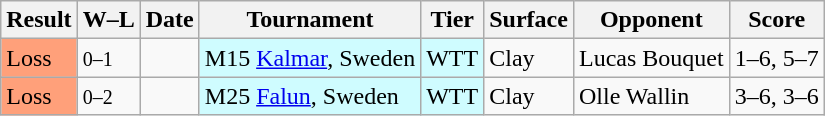<table class="sortable wikitable">
<tr>
<th>Result</th>
<th class="unsortable">W–L</th>
<th>Date</th>
<th>Tournament</th>
<th>Tier</th>
<th>Surface</th>
<th>Opponent</th>
<th class="unsortable">Score</th>
</tr>
<tr>
<td bgcolor=FFA07A>Loss</td>
<td><small>0–1</small></td>
<td></td>
<td style="background:#cffcff;">M15 <a href='#'>Kalmar</a>, Sweden</td>
<td style="background:#cffcff;">WTT</td>
<td>Clay</td>
<td> Lucas Bouquet</td>
<td>1–6, 5–7</td>
</tr>
<tr>
<td bgcolor=FFA07A>Loss</td>
<td><small>0–2</small></td>
<td></td>
<td style="background:#cffcff;">M25 <a href='#'>Falun</a>, Sweden</td>
<td style="background:#cffcff;">WTT</td>
<td>Clay</td>
<td> Olle Wallin</td>
<td>3–6, 3–6</td>
</tr>
</table>
